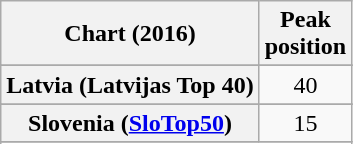<table class="wikitable sortable plainrowheaders" style="text-align:center;">
<tr>
<th scope="col">Chart (2016)</th>
<th scope="col">Peak<br> position</th>
</tr>
<tr>
</tr>
<tr>
</tr>
<tr>
</tr>
<tr>
<th scope="row">Latvia (Latvijas Top 40)</th>
<td>40</td>
</tr>
<tr>
</tr>
<tr>
<th scope="row">Slovenia (<a href='#'>SloTop50</a>)</th>
<td>15</td>
</tr>
<tr>
</tr>
<tr>
</tr>
</table>
